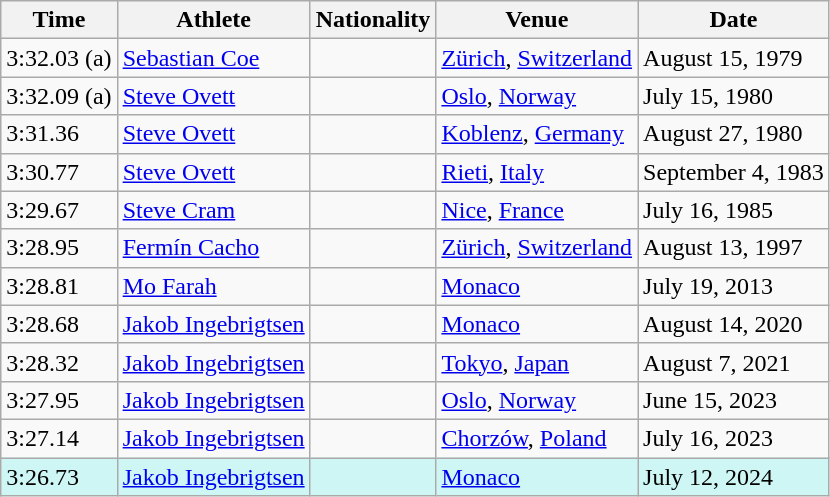<table class="wikitable" border="1">
<tr>
<th>Time</th>
<th>Athlete</th>
<th>Nationality</th>
<th>Venue</th>
<th>Date</th>
</tr>
<tr>
<td>3:32.03 (a)</td>
<td><a href='#'>Sebastian Coe</a></td>
<td></td>
<td><a href='#'>Zürich</a>, <a href='#'>Switzerland</a></td>
<td>August 15, 1979</td>
</tr>
<tr>
<td>3:32.09 (a)</td>
<td><a href='#'>Steve Ovett</a></td>
<td></td>
<td><a href='#'>Oslo</a>, <a href='#'>Norway</a></td>
<td>July 15, 1980</td>
</tr>
<tr>
<td>3:31.36</td>
<td><a href='#'>Steve Ovett</a></td>
<td></td>
<td><a href='#'>Koblenz</a>, <a href='#'>Germany</a></td>
<td>August 27, 1980</td>
</tr>
<tr>
<td>3:30.77</td>
<td><a href='#'>Steve Ovett</a></td>
<td></td>
<td><a href='#'>Rieti</a>, <a href='#'>Italy</a></td>
<td>September 4, 1983</td>
</tr>
<tr>
<td>3:29.67</td>
<td><a href='#'>Steve Cram</a></td>
<td></td>
<td><a href='#'>Nice</a>, <a href='#'>France</a></td>
<td>July 16, 1985</td>
</tr>
<tr>
<td>3:28.95</td>
<td><a href='#'>Fermín Cacho</a></td>
<td></td>
<td><a href='#'>Zürich</a>, <a href='#'>Switzerland</a></td>
<td>August 13, 1997</td>
</tr>
<tr>
<td>3:28.81</td>
<td><a href='#'>Mo Farah</a></td>
<td></td>
<td><a href='#'>Monaco</a></td>
<td>July 19, 2013</td>
</tr>
<tr>
<td>3:28.68</td>
<td><a href='#'>Jakob Ingebrigtsen</a></td>
<td></td>
<td><a href='#'>Monaco</a></td>
<td>August 14, 2020</td>
</tr>
<tr>
<td>3:28.32</td>
<td><a href='#'>Jakob Ingebrigtsen</a></td>
<td></td>
<td><a href='#'>Tokyo</a>, <a href='#'>Japan</a></td>
<td>August 7, 2021</td>
</tr>
<tr>
<td>3:27.95</td>
<td><a href='#'>Jakob Ingebrigtsen</a></td>
<td></td>
<td><a href='#'>Oslo</a>, <a href='#'>Norway</a></td>
<td>June 15, 2023</td>
</tr>
<tr>
<td>3:27.14</td>
<td><a href='#'>Jakob Ingebrigtsen</a></td>
<td></td>
<td><a href='#'>Chorzów</a>, <a href='#'>Poland</a></td>
<td>July 16, 2023</td>
</tr>
<tr bgcolor=#CEF6F5>
<td>3:26.73</td>
<td><a href='#'>Jakob Ingebrigtsen</a></td>
<td></td>
<td><a href='#'>Monaco</a></td>
<td>July 12, 2024</td>
</tr>
</table>
